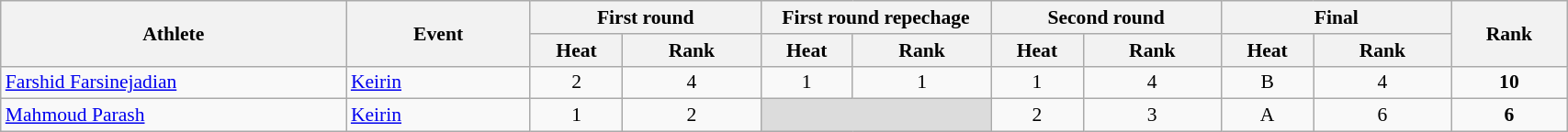<table class="wikitable" width="90%" style="text-align:center; font-size:90%">
<tr>
<th rowspan="2" width="15%">Athlete</th>
<th rowspan="2" width="8%">Event</th>
<th colspan="2" width="10%">First round</th>
<th colspan="2" width="10%">First round repechage</th>
<th colspan="2" width="10%">Second round</th>
<th colspan="2" width="10%">Final</th>
<th rowspan="2" width="5%">Rank</th>
</tr>
<tr>
<th width="4%">Heat</th>
<th>Rank</th>
<th width="4%">Heat</th>
<th>Rank</th>
<th width="4%">Heat</th>
<th>Rank</th>
<th width="4%">Heat</th>
<th>Rank</th>
</tr>
<tr>
<td align="left"><a href='#'>Farshid Farsinejadian</a></td>
<td align="left"><a href='#'>Keirin</a></td>
<td>2</td>
<td>4</td>
<td>1</td>
<td>1 <strong></strong></td>
<td>1</td>
<td>4</td>
<td>B</td>
<td>4</td>
<td align=center><strong>10</strong></td>
</tr>
<tr>
<td align="left"><a href='#'>Mahmoud Parash</a></td>
<td align="left"><a href='#'>Keirin</a></td>
<td>1</td>
<td>2 <strong></strong></td>
<td colspan=2 bgcolor=#DCDCDC></td>
<td>2</td>
<td>3 <strong></strong></td>
<td>A</td>
<td>6</td>
<td align=center><strong>6</strong></td>
</tr>
</table>
